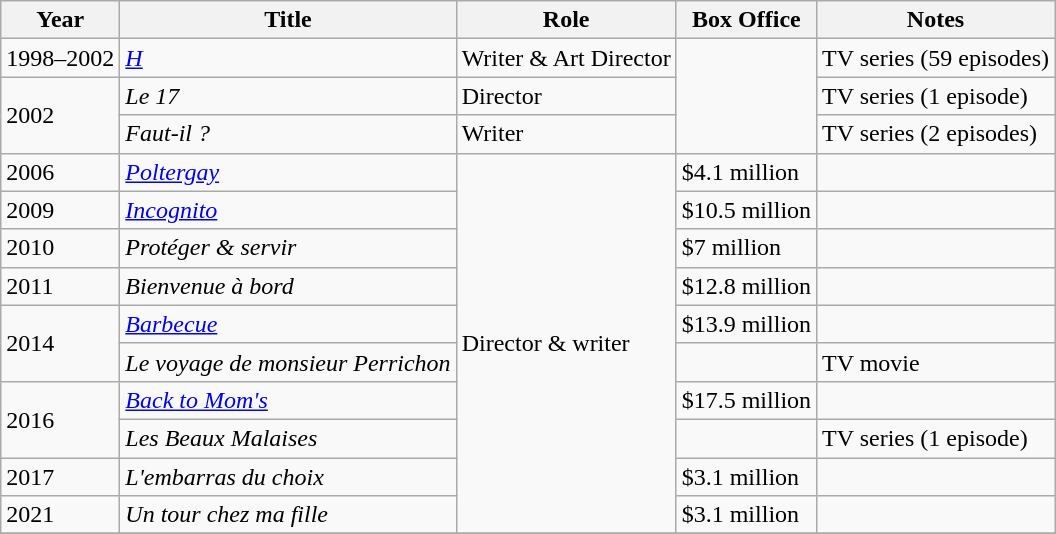<table class="wikitable sortable">
<tr>
<th>Year</th>
<th>Title</th>
<th>Role</th>
<th>Box Office</th>
<th class="unsortable">Notes</th>
</tr>
<tr>
<td>1998–2002</td>
<td><em><a href='#'>H</a></em></td>
<td>Writer & Art Director</td>
<td rowspan=3></td>
<td>TV series (59 episodes)</td>
</tr>
<tr>
<td rowspan=2>2002</td>
<td><em>Le 17</em></td>
<td>Director</td>
<td>TV series (1 episode)</td>
</tr>
<tr>
<td><em>Faut-il ?</em></td>
<td>Writer</td>
<td>TV series (2 episodes)</td>
</tr>
<tr>
<td>2006</td>
<td><em><a href='#'>Poltergay</a></em></td>
<td rowspan=10>Director & writer</td>
<td>$4.1 million</td>
<td></td>
</tr>
<tr>
<td>2009</td>
<td><em><a href='#'>Incognito</a></em></td>
<td>$10.5 million</td>
<td></td>
</tr>
<tr>
<td>2010</td>
<td><em>Protéger & servir</em></td>
<td>$7 million</td>
<td></td>
</tr>
<tr>
<td>2011</td>
<td><em>Bienvenue à bord</em></td>
<td>$12.8 million</td>
<td></td>
</tr>
<tr>
<td rowspan=2>2014</td>
<td><em><a href='#'>Barbecue</a></em></td>
<td>$13.9 million</td>
<td></td>
</tr>
<tr>
<td><em>Le voyage de monsieur Perrichon</em></td>
<td></td>
<td>TV movie</td>
</tr>
<tr>
<td rowspan=2>2016</td>
<td><em><a href='#'>Back to Mom's</a></em></td>
<td>$17.5 million</td>
<td></td>
</tr>
<tr>
<td><em>Les Beaux Malaises</em></td>
<td></td>
<td>TV series (1 episode)</td>
</tr>
<tr>
<td>2017</td>
<td><em>L'embarras du choix</em></td>
<td>$3.1 million</td>
<td></td>
</tr>
<tr>
<td>2021</td>
<td><em>Un tour chez ma fille</em></td>
<td>$3.1 million</td>
<td></td>
</tr>
<tr>
</tr>
</table>
